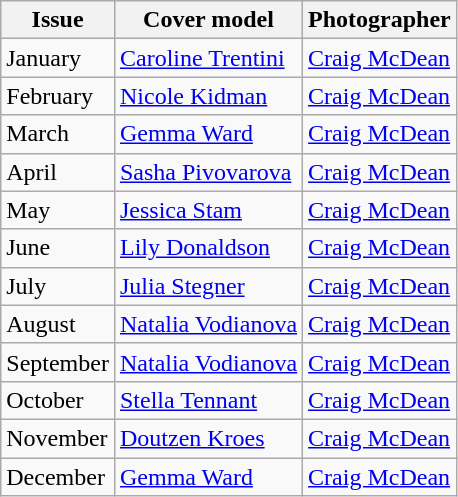<table class="sortable wikitable">
<tr>
<th>Issue</th>
<th>Cover model</th>
<th>Photographer</th>
</tr>
<tr>
<td>January</td>
<td><a href='#'>Caroline Trentini</a></td>
<td><a href='#'>Craig McDean</a></td>
</tr>
<tr>
<td>February</td>
<td><a href='#'>Nicole Kidman</a></td>
<td><a href='#'>Craig McDean</a></td>
</tr>
<tr>
<td>March</td>
<td><a href='#'>Gemma Ward</a></td>
<td><a href='#'>Craig McDean</a></td>
</tr>
<tr>
<td>April</td>
<td><a href='#'>Sasha Pivovarova</a></td>
<td><a href='#'>Craig McDean</a></td>
</tr>
<tr>
<td>May</td>
<td><a href='#'>Jessica Stam</a></td>
<td><a href='#'>Craig McDean</a></td>
</tr>
<tr>
<td>June</td>
<td><a href='#'>Lily Donaldson</a></td>
<td><a href='#'>Craig McDean</a></td>
</tr>
<tr>
<td>July</td>
<td><a href='#'>Julia Stegner</a></td>
<td><a href='#'>Craig McDean</a></td>
</tr>
<tr>
<td>August</td>
<td><a href='#'>Natalia Vodianova</a></td>
<td><a href='#'>Craig McDean</a></td>
</tr>
<tr>
<td>September</td>
<td><a href='#'>Natalia Vodianova</a></td>
<td><a href='#'>Craig McDean</a></td>
</tr>
<tr>
<td>October</td>
<td><a href='#'>Stella Tennant</a></td>
<td><a href='#'>Craig McDean</a></td>
</tr>
<tr>
<td>November</td>
<td><a href='#'>Doutzen Kroes</a></td>
<td><a href='#'>Craig McDean</a></td>
</tr>
<tr>
<td>December</td>
<td><a href='#'>Gemma Ward</a></td>
<td><a href='#'>Craig McDean</a></td>
</tr>
</table>
